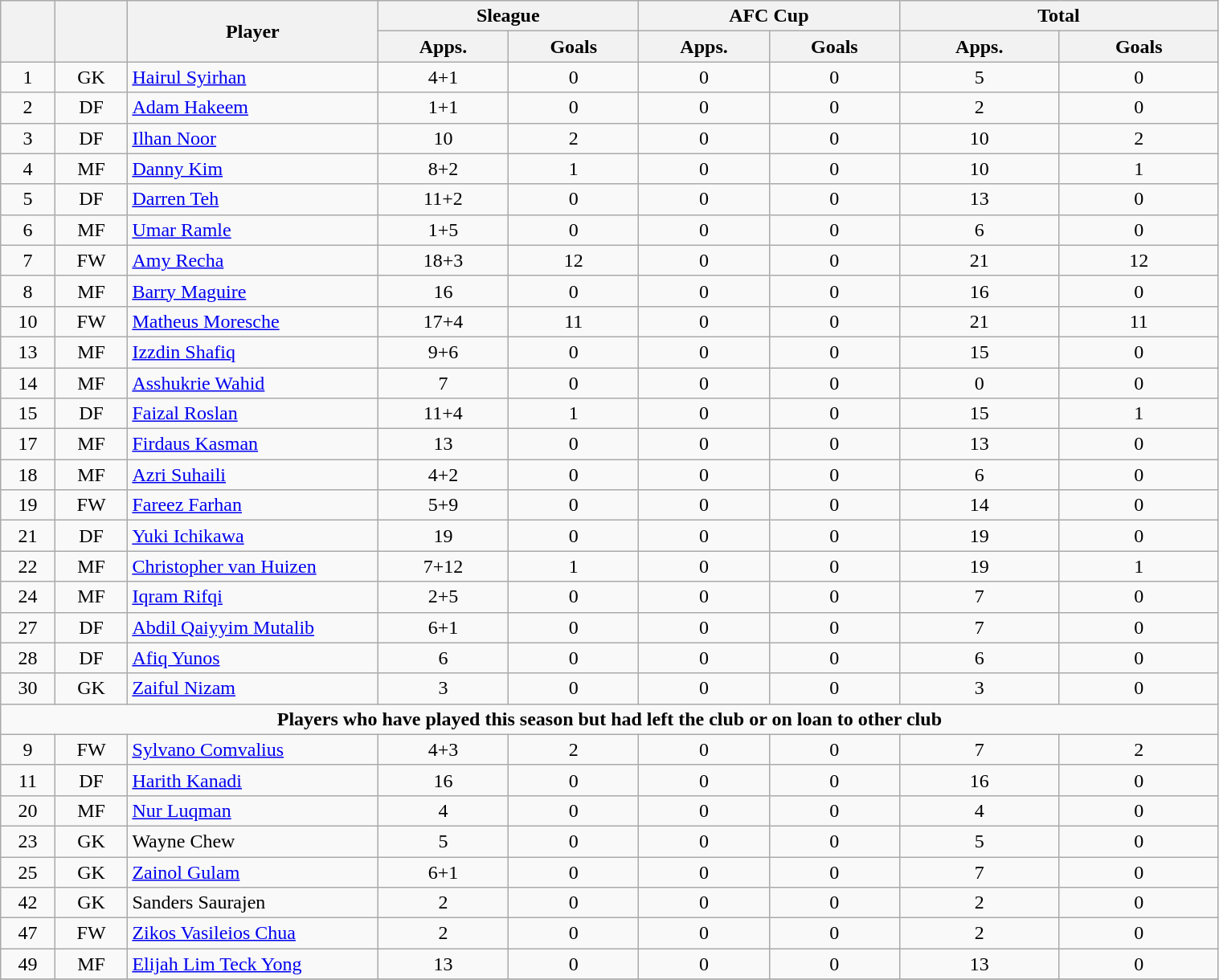<table class="wikitable" style="text-align:center; font-size:100%; width:80%;">
<tr>
<th rowspan=2></th>
<th rowspan=2></th>
<th rowspan=2 width="200">Player</th>
<th colspan=2 width="105">Sleague</th>
<th colspan=2 width="105">AFC Cup</th>
<th colspan=2 width="130">Total</th>
</tr>
<tr>
<th>Apps.</th>
<th>Goals</th>
<th>Apps.</th>
<th>Goals</th>
<th>Apps.</th>
<th>Goals</th>
</tr>
<tr>
<td>1</td>
<td>GK</td>
<td align="left"> <a href='#'>Hairul Syirhan</a></td>
<td>4+1</td>
<td>0</td>
<td>0</td>
<td>0</td>
<td>5</td>
<td>0</td>
</tr>
<tr>
<td>2</td>
<td>DF</td>
<td align="left"> <a href='#'>Adam Hakeem</a></td>
<td>1+1</td>
<td>0</td>
<td>0</td>
<td>0</td>
<td>2</td>
<td>0</td>
</tr>
<tr>
<td>3</td>
<td>DF</td>
<td align="left"> <a href='#'>Ilhan Noor</a></td>
<td>10</td>
<td>2</td>
<td>0</td>
<td>0</td>
<td>10</td>
<td>2</td>
</tr>
<tr>
<td>4</td>
<td>MF</td>
<td align="left"> <a href='#'>Danny Kim</a></td>
<td>8+2</td>
<td>1</td>
<td>0</td>
<td>0</td>
<td>10</td>
<td>1</td>
</tr>
<tr>
<td>5</td>
<td>DF</td>
<td align="left"> <a href='#'>Darren Teh</a></td>
<td>11+2</td>
<td>0</td>
<td>0</td>
<td>0</td>
<td>13</td>
<td>0</td>
</tr>
<tr>
<td>6</td>
<td>MF</td>
<td align="left"> <a href='#'>Umar Ramle</a></td>
<td>1+5</td>
<td>0</td>
<td>0</td>
<td>0</td>
<td>6</td>
<td>0</td>
</tr>
<tr>
<td>7</td>
<td>FW</td>
<td align="left"> <a href='#'>Amy Recha</a></td>
<td>18+3</td>
<td>12</td>
<td>0</td>
<td>0</td>
<td>21</td>
<td>12</td>
</tr>
<tr>
<td>8</td>
<td>MF</td>
<td align="left"> <a href='#'>Barry Maguire</a></td>
<td>16</td>
<td>0</td>
<td>0</td>
<td>0</td>
<td>16</td>
<td>0</td>
</tr>
<tr>
<td>10</td>
<td>FW</td>
<td align="left"> <a href='#'>Matheus Moresche</a></td>
<td>17+4</td>
<td>11</td>
<td>0</td>
<td>0</td>
<td>21</td>
<td>11</td>
</tr>
<tr>
<td>13</td>
<td>MF</td>
<td align="left"> <a href='#'>Izzdin Shafiq</a></td>
<td>9+6</td>
<td>0</td>
<td>0</td>
<td>0</td>
<td>15</td>
<td>0</td>
</tr>
<tr>
<td>14</td>
<td>MF</td>
<td align="left"> <a href='#'>Asshukrie Wahid</a></td>
<td>7</td>
<td>0</td>
<td>0</td>
<td>0</td>
<td>0</td>
<td>0</td>
</tr>
<tr>
<td>15</td>
<td>DF</td>
<td align="left"> <a href='#'>Faizal Roslan</a></td>
<td>11+4</td>
<td>1</td>
<td>0</td>
<td>0</td>
<td>15</td>
<td>1</td>
</tr>
<tr>
<td>17</td>
<td>MF</td>
<td align="left"> <a href='#'>Firdaus Kasman</a></td>
<td>13</td>
<td>0</td>
<td>0</td>
<td>0</td>
<td>13</td>
<td>0</td>
</tr>
<tr>
<td>18</td>
<td>MF</td>
<td align="left"> <a href='#'>Azri Suhaili</a></td>
<td>4+2</td>
<td>0</td>
<td>0</td>
<td>0</td>
<td>6</td>
<td>0</td>
</tr>
<tr>
<td>19</td>
<td>FW</td>
<td align="left"> <a href='#'>Fareez Farhan</a></td>
<td>5+9</td>
<td>0</td>
<td>0</td>
<td>0</td>
<td>14</td>
<td>0</td>
</tr>
<tr>
<td>21</td>
<td>DF</td>
<td align="left"> <a href='#'>Yuki Ichikawa</a></td>
<td>19</td>
<td>0</td>
<td>0</td>
<td>0</td>
<td>19</td>
<td>0</td>
</tr>
<tr>
<td>22</td>
<td>MF</td>
<td align="left"> <a href='#'>Christopher van Huizen</a></td>
<td>7+12</td>
<td>1</td>
<td>0</td>
<td>0</td>
<td>19</td>
<td>1</td>
</tr>
<tr>
<td>24</td>
<td>MF</td>
<td align="left"> <a href='#'>Iqram Rifqi</a></td>
<td>2+5</td>
<td>0</td>
<td>0</td>
<td>0</td>
<td>7</td>
<td>0</td>
</tr>
<tr>
<td>27</td>
<td>DF</td>
<td align="left"> <a href='#'>Abdil Qaiyyim Mutalib</a></td>
<td>6+1</td>
<td>0</td>
<td>0</td>
<td>0</td>
<td>7</td>
<td>0</td>
</tr>
<tr>
<td>28</td>
<td>DF</td>
<td align="left"> <a href='#'>Afiq Yunos</a></td>
<td>6</td>
<td>0</td>
<td>0</td>
<td>0</td>
<td>6</td>
<td>0</td>
</tr>
<tr>
<td>30</td>
<td>GK</td>
<td align="left"> <a href='#'>Zaiful Nizam</a></td>
<td>3</td>
<td>0</td>
<td>0</td>
<td>0</td>
<td>3</td>
<td>0</td>
</tr>
<tr>
<td colspan="17"><strong>Players who have played this season but had left the club or on loan to other club</strong></td>
</tr>
<tr>
<td>9</td>
<td>FW</td>
<td align="left"> <a href='#'>Sylvano Comvalius</a></td>
<td>4+3</td>
<td>2</td>
<td>0</td>
<td>0</td>
<td>7</td>
<td>2</td>
</tr>
<tr>
<td>11</td>
<td>DF</td>
<td align="left"> <a href='#'>Harith Kanadi</a></td>
<td>16</td>
<td>0</td>
<td>0</td>
<td>0</td>
<td>16</td>
<td>0</td>
</tr>
<tr>
<td>20</td>
<td>MF</td>
<td align="left"> <a href='#'>Nur Luqman</a></td>
<td>4</td>
<td>0</td>
<td>0</td>
<td>0</td>
<td>4</td>
<td>0</td>
</tr>
<tr>
<td>23</td>
<td>GK</td>
<td align="left"> Wayne Chew</td>
<td>5</td>
<td>0</td>
<td>0</td>
<td>0</td>
<td>5</td>
<td>0</td>
</tr>
<tr>
<td>25</td>
<td>GK</td>
<td align="left"> <a href='#'>Zainol Gulam</a></td>
<td>6+1</td>
<td>0</td>
<td>0</td>
<td>0</td>
<td>7</td>
<td>0</td>
</tr>
<tr>
<td>42</td>
<td>GK</td>
<td align="left"> Sanders Saurajen</td>
<td>2</td>
<td>0</td>
<td>0</td>
<td>0</td>
<td>2</td>
<td>0</td>
</tr>
<tr>
<td>47</td>
<td>FW</td>
<td align="left"> <a href='#'>Zikos Vasileios Chua</a></td>
<td>2</td>
<td>0</td>
<td>0</td>
<td>0</td>
<td>2</td>
<td>0</td>
</tr>
<tr>
<td>49</td>
<td>MF</td>
<td align="left"> <a href='#'>Elijah Lim Teck Yong</a></td>
<td>13</td>
<td>0</td>
<td>0</td>
<td>0</td>
<td>13</td>
<td>0</td>
</tr>
<tr>
</tr>
</table>
